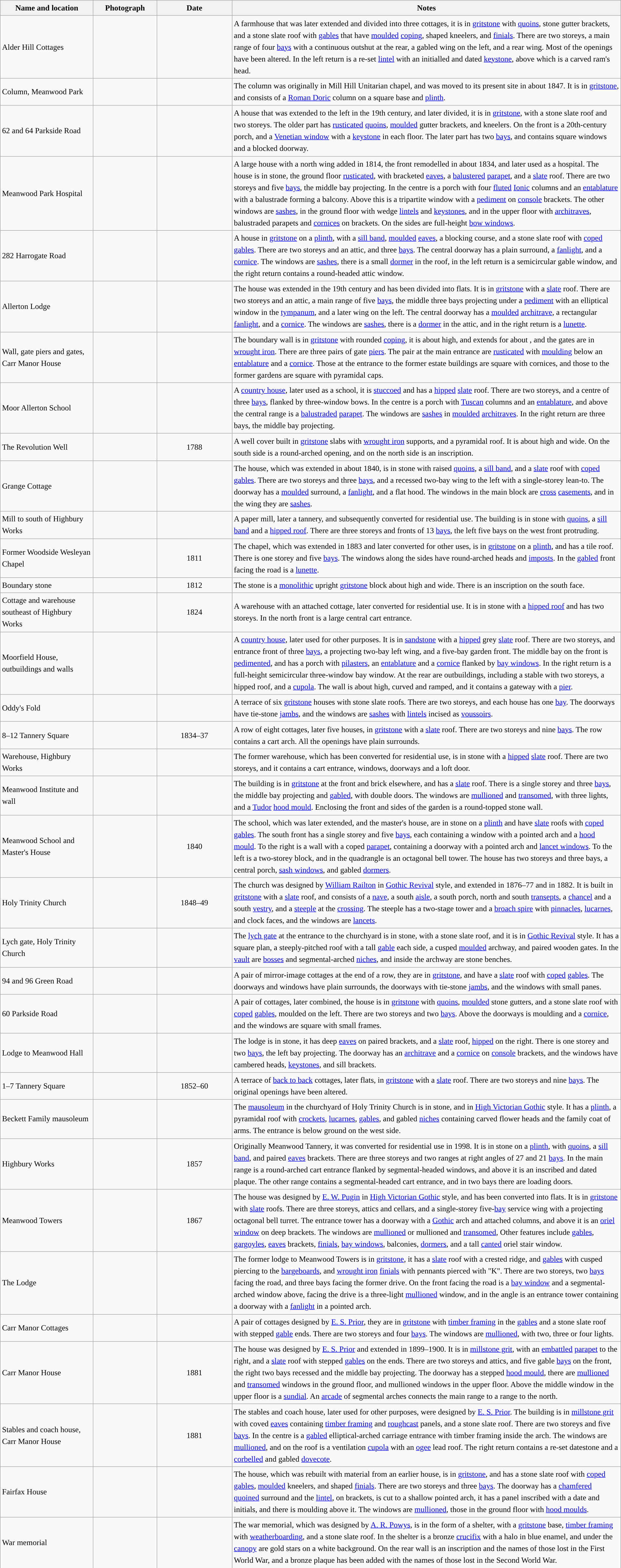<table class="wikitable sortable plainrowheaders" style="width:100%;border:0px;text-align:left;line-height:150%;">
<tr>
<th scope="col"  style="width:150px">Name and location</th>
<th scope="col"  style="width:100px" class="unsortable">Photograph</th>
<th scope="col"  style="width:120px">Date</th>
<th scope="col"  style="width:650px" class="unsortable">Notes</th>
</tr>
<tr>
<td>Alder Hill Cottages<br><small></small></td>
<td></td>
<td align="center"></td>
<td>A farmhouse that was later extended and divided into three cottages, it is in <a href='#'>gritstone</a> with <a href='#'>quoins</a>, stone gutter brackets, and a stone slate roof with <a href='#'>gables</a> that have <a href='#'>moulded</a> <a href='#'>coping</a>, shaped kneelers, and <a href='#'>finials</a>.   There are two storeys, a main range of four <a href='#'>bays</a> with a continuous outshut at the rear, a gabled wing on the left, and a rear wing.  Most of the openings have been altered.  In the left return is a re-set <a href='#'>lintel</a> with an initialled and dated <a href='#'>keystone</a>, above which is a carved ram's head.</td>
</tr>
<tr>
<td>Column, Meanwood Park<br><small></small></td>
<td></td>
<td align="center"></td>
<td>The column was originally in Mill Hill Unitarian chapel, and was moved to its present site in about 1847.  It is in <a href='#'>gritstone</a>, and consists of a <a href='#'>Roman Doric</a> column on a square base and <a href='#'>plinth</a>.</td>
</tr>
<tr>
<td>62 and 64 Parkside Road<br><small></small></td>
<td></td>
<td align="center"></td>
<td>A house that was extended to the left in the 19th century, and later divided, it is in <a href='#'>gritstone</a>, with a stone slate roof and two storeys.  The older part has <a href='#'>rusticated</a> <a href='#'>quoins</a>, <a href='#'>moulded</a> gutter brackets, and kneelers.  On the front is a 20th-century porch, and a <a href='#'>Venetian window</a> with a <a href='#'>keystone</a> in each floor.  The later part has two <a href='#'>bays</a>, and contains square windows and a blocked doorway.</td>
</tr>
<tr>
<td>Meanwood Park Hospital<br><small></small></td>
<td></td>
<td align="center"></td>
<td>A large house with a north wing added in 1814, the front remodelled in about 1834, and later used as a hospital.  The house is in stone, the ground floor <a href='#'>rusticated</a>, with bracketed <a href='#'>eaves</a>, a <a href='#'>balustered</a> <a href='#'>parapet</a>, and a <a href='#'>slate</a> roof.  There are two storeys and five <a href='#'>bays</a>, the middle bay projecting.  In the centre is a porch with four <a href='#'>fluted</a> <a href='#'>Ionic</a> columns and an <a href='#'>entablature</a> with a balustrade forming a balcony.  Above this is a tripartite window with a <a href='#'>pediment</a> on <a href='#'>console</a> brackets.  The other windows are <a href='#'>sashes</a>, in the ground floor with wedge <a href='#'>lintels</a> and <a href='#'>keystones</a>, and in the upper floor with <a href='#'>architraves</a>, balustraded parapets and <a href='#'>cornices</a> on brackets.  On the sides are full-height <a href='#'>bow windows</a>.</td>
</tr>
<tr>
<td>282 Harrogate Road<br><small></small></td>
<td></td>
<td align="center"></td>
<td>A house in <a href='#'>gritstone</a> on a <a href='#'>plinth</a>, with a <a href='#'>sill band</a>, <a href='#'>moulded</a> <a href='#'>eaves</a>, a blocking course, and a stone slate roof with <a href='#'>coped</a> <a href='#'>gables</a>.  There are two storeys and an attic, and three <a href='#'>bays</a>.  The central doorway has a plain surround, a <a href='#'>fanlight</a>, and a <a href='#'>cornice</a>.  The windows are <a href='#'>sashes</a>, there is a small <a href='#'>dormer</a> in the roof, in the left return is a semicircular gable window, and the right return contains a round-headed attic window.</td>
</tr>
<tr>
<td>Allerton Lodge<br><small></small></td>
<td></td>
<td align="center"></td>
<td>The house was extended in the 19th century and has been divided into flats.  It is in <a href='#'>gritstone</a> with a <a href='#'>slate</a> roof.  There are two storeys and an attic, a main range of five <a href='#'>bays</a>, the middle three bays projecting under a <a href='#'>pediment</a> with an elliptical window in the <a href='#'>tympanum</a>, and a later wing on the left.  The central doorway has a <a href='#'>moulded</a> <a href='#'>architrave</a>, a rectangular <a href='#'>fanlight</a>, and a <a href='#'>cornice</a>.  The windows are <a href='#'>sashes</a>, there is a <a href='#'>dormer</a> in the attic, and in the right return is a <a href='#'>lunette</a>.</td>
</tr>
<tr>
<td>Wall, gate piers and gates,<br>Carr Manor House<br><small></small></td>
<td></td>
<td align="center"></td>
<td>The boundary wall is in <a href='#'>gritstone</a> with rounded <a href='#'>coping</a>, it is about  high, and extends for about , and the gates are in <a href='#'>wrought iron</a>. There are three pairs of gate <a href='#'>piers</a>.   The pair at the main entrance are <a href='#'>rusticated</a> with <a href='#'>moulding</a> below an <a href='#'>entablature</a> and a <a href='#'>cornice</a>.  Those at the entrance to the former estate buildings are square with cornices, and those to the former gardens are square with pyramidal caps.</td>
</tr>
<tr>
<td>Moor Allerton School<br><small></small></td>
<td></td>
<td align="center"></td>
<td>A <a href='#'>country house</a>, later used as a school, it is <a href='#'>stuccoed</a> and has a <a href='#'>hipped</a> <a href='#'>slate</a> roof.  There are two storeys, and a centre of three <a href='#'>bays</a>, flanked by three-window bows.  In the centre is a porch with <a href='#'>Tuscan</a> columns and an <a href='#'>entablature</a>, and above the central range is a <a href='#'>balustraded</a> <a href='#'>parapet</a>.  The windows are <a href='#'>sashes</a> in <a href='#'>moulded</a> <a href='#'>architraves</a>.  In the right return are three bays, the middle bay projecting.</td>
</tr>
<tr>
<td>The Revolution Well<br><small></small></td>
<td></td>
<td align="center">1788</td>
<td>A well cover built in <a href='#'>gritstone</a> slabs with <a href='#'>wrought iron</a> supports, and a pyramidal roof.  It is about  high and  wide.  On the south side is a round-arched opening, and on the north side is an inscription.</td>
</tr>
<tr>
<td>Grange Cottage<br><small></small></td>
<td></td>
<td align="center"></td>
<td>The house, which was extended in about 1840, is in stone with raised <a href='#'>quoins</a>, a <a href='#'>sill band</a>, and a <a href='#'>slate</a> roof with <a href='#'>coped</a> <a href='#'>gables</a>.  There are two storeys and three <a href='#'>bays</a>, and a recessed two-bay wing to the left with a single-storey lean-to.  The doorway has a <a href='#'>moulded</a> surround, a <a href='#'>fanlight</a>, and a flat hood.  The windows in the main block are <a href='#'>cross</a> <a href='#'>casements</a>, and in the wing they are <a href='#'>sashes</a>.</td>
</tr>
<tr>
<td>Mill to south of Highbury Works<br><small></small></td>
<td></td>
<td align="center"></td>
<td>A paper mill, later a tannery, and subsequently converted for residential use.  The building is in stone with <a href='#'>quoins</a>, a <a href='#'>sill band</a> and a <a href='#'>hipped roof</a>.  There are three storeys and fronts of 13 <a href='#'>bays</a>, the left five bays on the west front protruding.</td>
</tr>
<tr>
<td>Former Woodside Wesleyan Chapel<br><small></small></td>
<td></td>
<td align="center">1811</td>
<td>The chapel, which was extended in 1883 and later converted for other uses, is in <a href='#'>gritstone</a> on a <a href='#'>plinth</a>, and has a tile roof.  There is one storey and five <a href='#'>bays</a>.  The windows along the sides have round-arched heads and <a href='#'>imposts</a>.  In the <a href='#'>gabled</a> front facing the road is a <a href='#'>lunette</a>.</td>
</tr>
<tr>
<td>Boundary stone<br><small></small></td>
<td></td>
<td align="center">1812</td>
<td>The stone is a <a href='#'>monolithic</a> upright <a href='#'>gritstone</a> block about  high and  wide.  There is an inscription on the south face.</td>
</tr>
<tr>
<td>Cottage and warehouse southeast of Highbury Works<br><small></small></td>
<td></td>
<td align="center">1824</td>
<td>A warehouse with an attached cottage, later converted for residential use.  It is in stone with a <a href='#'>hipped roof</a> and has two storeys. In the north front is a large central cart entrance.</td>
</tr>
<tr>
<td>Moorfield House, outbuildings and walls<br><small></small></td>
<td></td>
<td align="center"></td>
<td>A <a href='#'>country house</a>, later used for other purposes.  It is in <a href='#'>sandstone</a> with a <a href='#'>hipped</a> grey <a href='#'>slate</a> roof.  There are two storeys, and entrance front of three <a href='#'>bays</a>, a projecting two-bay left wing, and a five-bay garden front.  The middle bay on the front is <a href='#'>pedimented</a>, and has a porch with <a href='#'>pilasters</a>, an <a href='#'>entablature</a> and a <a href='#'>cornice</a> flanked by <a href='#'>bay windows</a>.  In the right return is a full-height semicircular three-window bay window.  At the rear are outbuildings, including a stable with two storeys, a hipped roof, and a <a href='#'>cupola</a>.  The wall is about  high, curved and ramped, and it contains a gateway with a <a href='#'>pier</a>.</td>
</tr>
<tr>
<td>Oddy's Fold<br><small></small></td>
<td></td>
<td align="center"></td>
<td>A terrace of six <a href='#'>gritstone</a> houses with stone slate roofs.  There are two storeys, and each house has one <a href='#'>bay</a>.  The doorways have tie-stone <a href='#'>jambs</a>, and the windows are <a href='#'>sashes</a> with <a href='#'>lintels</a> incised as <a href='#'>voussoirs</a>.</td>
</tr>
<tr>
<td>8–12 Tannery Square<br><small></small></td>
<td></td>
<td align="center">1834–37</td>
<td>A row of eight cottages, later five houses, in <a href='#'>gritstone</a> with a <a href='#'>slate</a> roof.  There are two storeys and nine <a href='#'>bays</a>.  The row contains a cart arch.  All the openings have plain surrounds.</td>
</tr>
<tr>
<td>Warehouse, Highbury Works<br><small></small></td>
<td></td>
<td align="center"></td>
<td>The former warehouse, which has been converted for residential use, is in stone with a <a href='#'>hipped</a> <a href='#'>slate</a> roof.  There are two storeys, and it contains a cart entrance, windows, doorways and a loft door.</td>
</tr>
<tr>
<td>Meanwood Institute and wall<br><small></small></td>
<td></td>
<td align="center"></td>
<td>The building is in <a href='#'>gritstone</a> at the front and brick elsewhere, and has a <a href='#'>slate</a> roof.  There is a single storey and three <a href='#'>bays</a>, the middle bay projecting and <a href='#'>gabled</a>, with double doors.  The windows are <a href='#'>mullioned</a> and <a href='#'>transomed</a>, with three lights, and a <a href='#'>Tudor</a> <a href='#'>hood mould</a>.  Enclosing the front and sides of the garden is a round-topped stone wall.</td>
</tr>
<tr>
<td>Meanwood School and Master's House<br><small></small></td>
<td></td>
<td align="center">1840</td>
<td>The school, which was later extended, and the master's house, are in stone on a <a href='#'>plinth</a> and have <a href='#'>slate</a> roofs with <a href='#'>coped</a> <a href='#'>gables</a>.  The south front has a single storey and five <a href='#'>bays</a>, each containing a window with a pointed arch and a <a href='#'>hood mould</a>.  To the right is a wall with a coped <a href='#'>parapet</a>, containing a doorway with a pointed arch and <a href='#'>lancet windows</a>.  To the left is a two-storey block, and in the quadrangle is an octagonal bell tower.  The house has two storeys and three bays, a central porch, <a href='#'>sash windows</a>, and gabled <a href='#'>dormers</a>.</td>
</tr>
<tr>
<td>Holy Trinity Church<br><small></small></td>
<td></td>
<td align="center">1848–49</td>
<td>The church was designed by <a href='#'>William Railton</a> in <a href='#'>Gothic Revival</a> style, and extended in 1876–77 and in 1882.  It is built in <a href='#'>gritstone</a> with a <a href='#'>slate</a> roof, and consists of a <a href='#'>nave</a>, a south <a href='#'>aisle</a>, a south porch, north and south <a href='#'>transepts</a>, a <a href='#'>chancel</a> and a south <a href='#'>vestry</a>, and a <a href='#'>steeple</a> at the <a href='#'>crossing</a>.  The steeple has a two-stage tower and a <a href='#'>broach spire</a> with <a href='#'>pinnacles</a>, <a href='#'>lucarnes</a>, and clock faces, and the windows are <a href='#'>lancets</a>.</td>
</tr>
<tr>
<td>Lych gate, Holy Trinity Church<br><small></small></td>
<td></td>
<td align="center"></td>
<td>The <a href='#'>lych gate</a> at the entrance to the churchyard is in stone, with a stone slate roof, and it is in <a href='#'>Gothic Revival</a> style.  It has a square plan, a steeply-pitched roof with a tall <a href='#'>gable</a> each side, a cusped <a href='#'>moulded</a> archway, and paired wooden gates.  In the <a href='#'>vault</a> are <a href='#'>bosses</a> and segmental-arched <a href='#'>niches</a>, and inside the archway are stone benches.</td>
</tr>
<tr>
<td>94 and 96 Green Road<br><small></small></td>
<td></td>
<td align="center"></td>
<td>A pair of mirror-image cottages at the end of a row, they are in <a href='#'>gritstone</a>, and have a <a href='#'>slate</a> roof with <a href='#'>coped</a> <a href='#'>gables</a>.  The doorways and windows have plain surrounds, the doorways with tie-stone <a href='#'>jambs</a>, and the windows with small panes.</td>
</tr>
<tr>
<td>60 Parkside Road<br><small></small></td>
<td></td>
<td align="center"></td>
<td>A pair of cottages, later combined, the house is in <a href='#'>gritstone</a> with <a href='#'>quoins</a>, <a href='#'>moulded</a> stone gutters, and a stone slate roof with <a href='#'>coped</a> <a href='#'>gables</a>, moulded on the left.  There are two storeys and two <a href='#'>bays</a>.  Above the doorways is moulding and a <a href='#'>cornice</a>, and the windows are square with small frames.</td>
</tr>
<tr>
<td>Lodge to Meanwood Hall<br><small></small></td>
<td></td>
<td align="center"></td>
<td>The lodge is in stone, it has deep <a href='#'>eaves</a> on paired brackets, and a <a href='#'>slate</a> roof, <a href='#'>hipped</a> on the right.  There is one storey and two <a href='#'>bays</a>, the left bay projecting.  The doorway has an <a href='#'>architrave</a> and a <a href='#'>cornice</a> on <a href='#'>console</a> brackets, and the windows have cambered heads, <a href='#'>keystones</a>, and sill brackets.</td>
</tr>
<tr>
<td>1–7 Tannery Square<br><small></small></td>
<td></td>
<td align="center">1852–60</td>
<td>A terrace of <a href='#'>back to back</a> cottages, later flats, in <a href='#'>gritstone</a> with a <a href='#'>slate</a> roof.  There are two storeys and nine <a href='#'>bays</a>.  The original openings have been altered.</td>
</tr>
<tr>
<td>Beckett Family mausoleum<br><small></small></td>
<td></td>
<td align="center"></td>
<td>The <a href='#'>mausoleum</a> in the churchyard of Holy Trinity Church is in stone, and in <a href='#'>High Victorian Gothic</a> style.  It has a <a href='#'>plinth</a>, a pyramidal roof with <a href='#'>crockets</a>, <a href='#'>lucarnes</a>, <a href='#'>gables</a>, and gabled <a href='#'>niches</a> containing carved flower heads and the family coat of arms.  The entrance is below ground on the west side.</td>
</tr>
<tr>
<td>Highbury Works<br><small></small></td>
<td></td>
<td align="center">1857</td>
<td>Originally Meanwood Tannery, it was converted for residential use in 1998.  It is in stone on a <a href='#'>plinth</a>, with <a href='#'>quoins</a>, a <a href='#'>sill band</a>, and paired <a href='#'>eaves</a> brackets.  There are three storeys and two ranges at right angles of 27 and 21 <a href='#'>bays</a>.  In the main range is a round-arched cart entrance flanked by segmental-headed windows, and above it is an inscribed and dated plaque.  The other range contains a segmental-headed cart entrance, and in two bays there are loading doors.</td>
</tr>
<tr>
<td>Meanwood Towers<br><small></small></td>
<td></td>
<td align="center">1867</td>
<td>The house was designed by <a href='#'>E. W. Pugin</a> in <a href='#'>High Victorian Gothic</a> style, and has been converted into flats.  It is in <a href='#'>gritstone</a> with <a href='#'>slate</a> roofs.  There are three storeys, attics and cellars, and a single-storey five-<a href='#'>bay</a> service wing with a projecting octagonal bell turret.  The entrance tower has a doorway with a <a href='#'>Gothic</a> arch and attached columns, and above it is an <a href='#'>oriel window</a> on deep brackets.  The windows are <a href='#'>mullioned</a> or mullioned and <a href='#'>transomed</a>,  Other features include <a href='#'>gables</a>, <a href='#'>gargoyles</a>, <a href='#'>eaves</a> brackets, <a href='#'>finials</a>, <a href='#'>bay windows</a>, balconies, <a href='#'>dormers</a>, and a tall <a href='#'>canted</a> oriel stair window.</td>
</tr>
<tr>
<td>The Lodge<br><small></small></td>
<td></td>
<td align="center"></td>
<td>The former lodge to Meanwood Towers is in <a href='#'>gritstone</a>, it has a <a href='#'>slate</a> roof with a crested ridge, and <a href='#'>gables</a> with cusped piercing to the <a href='#'>bargeboards</a>, and <a href='#'>wrought iron</a> <a href='#'>finials</a> with pennants pierced with "K".  There are two storeys, two <a href='#'>bays</a> facing the road, and three bays facing the former drive.  On the front facing the road is a <a href='#'>bay window</a> and a segmental-arched window above, facing the drive is a three-light <a href='#'>mullioned</a> window, and in the angle is an entrance tower containing a doorway with a <a href='#'>fanlight</a> in a pointed arch.</td>
</tr>
<tr>
<td>Carr Manor Cottages<br><small></small></td>
<td></td>
<td align="center"></td>
<td>A pair of cottages designed by <a href='#'>E. S. Prior</a>, they are in <a href='#'>gritstone</a> with <a href='#'>timber framing</a> in the <a href='#'>gables</a> and a stone slate roof with stepped <a href='#'>gable</a> ends.  There are two storeys and four <a href='#'>bays</a>.  The windows are <a href='#'>mullioned</a>, with two, three or four lights.</td>
</tr>
<tr>
<td>Carr Manor House<br><small></small></td>
<td></td>
<td align="center">1881</td>
<td>The house was designed by <a href='#'>E. S. Prior</a> and extended in 1899–1900.  It is in <a href='#'>millstone grit</a>, with an <a href='#'>embattled</a> <a href='#'>parapet</a> to the right, and a <a href='#'>slate</a> roof with stepped <a href='#'>gables</a> on the ends.  There are two storeys and attics, and five gable <a href='#'>bays</a> on the front, the right two bays recessed and the middle bay projecting.  The doorway has a stepped <a href='#'>hood mould</a>, there are <a href='#'>mullioned</a> and <a href='#'>transomed</a> windows in the ground floor, and mullioned windows in the upper floor.  Above the middle window in the upper floor is a <a href='#'>sundial</a>.  An <a href='#'>arcade</a> of segmental arches connects the main range to a range to the north.</td>
</tr>
<tr>
<td>Stables and coach house,<br>Carr Manor House<br><small></small></td>
<td></td>
<td align="center">1881</td>
<td>The stables and coach house, later used for other purposes, were designed by <a href='#'>E. S. Prior</a>.  The building is in <a href='#'>millstone grit</a> with coved <a href='#'>eaves</a> containing <a href='#'>timber framing</a> and <a href='#'>roughcast</a> panels, and a stone slate roof.  There are two storeys and five <a href='#'>bays</a>.  In the centre is a <a href='#'>gabled</a> elliptical-arched carriage entrance with timber framing inside the arch.  The windows are <a href='#'>mullioned</a>, and on the roof is a ventilation <a href='#'>cupola</a> with an <a href='#'>ogee</a> lead roof.  The right return contains a re-set datestone and a <a href='#'>corbelled</a> and gabled <a href='#'>dovecote</a>.</td>
</tr>
<tr>
<td>Fairfax House<br><small></small></td>
<td></td>
<td align="center"></td>
<td>The house, which was rebuilt with material from an earlier house, is in <a href='#'>gritstone</a>, and has a stone slate roof with <a href='#'>coped</a> <a href='#'>gables</a>, <a href='#'>moulded</a> kneelers, and shaped <a href='#'>finials</a>.  There are two storeys and three <a href='#'>bays</a>.  The doorway has a <a href='#'>chamfered</a> <a href='#'>quoined</a> surround and the <a href='#'>lintel</a>, on brackets, is cut to a shallow pointed arch, it has a panel inscribed with a date and initials, and there is moulding above it.  The windows are <a href='#'>mullioned</a>, those in the ground floor with <a href='#'>hood moulds</a>.</td>
</tr>
<tr>
<td>War memorial<br><small></small></td>
<td></td>
<td align="center"></td>
<td>The war memorial, which was designed by <a href='#'>A. R. Powys</a>, is in the form of a shelter, with a <a href='#'>gritstone</a> base,  <a href='#'>timber framing</a> with <a href='#'>weatherboarding</a>, and a stone slate roof.  In the shelter is a bronze <a href='#'>crucifix</a> with a halo in blue enamel, and under the <a href='#'>canopy</a> are gold stars on a white background.  On the rear wall is an inscription and the names of those lost in the First World War, and a bronze plaque has been added with the names of those lost in the Second World War.</td>
</tr>
<tr>
</tr>
</table>
